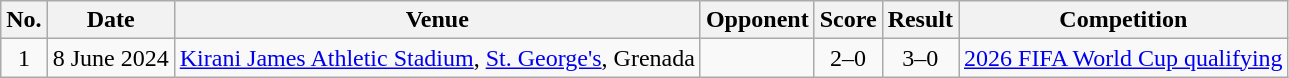<table class=wikitable style="text-align: left;" align=center>
<tr>
<th>No.</th>
<th>Date</th>
<th>Venue</th>
<th>Opponent</th>
<th>Score</th>
<th>Result</th>
<th>Competition</th>
</tr>
<tr>
<td align="center">1</td>
<td>8 June 2024</td>
<td><a href='#'>Kirani James Athletic Stadium</a>, <a href='#'>St. George's</a>, Grenada</td>
<td align="center"></td>
<td align="center">2–0</td>
<td align="center">3–0</td>
<td><a href='#'>2026 FIFA World Cup qualifying</a></td>
</tr>
</table>
